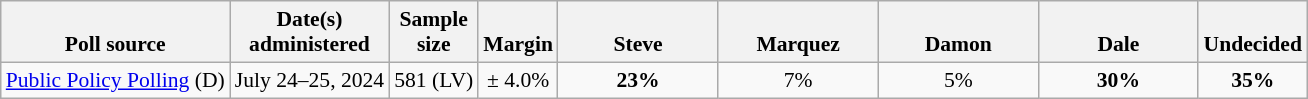<table class="wikitable" style="font-size:90%;text-align:center;">
<tr valign=bottom>
<th>Poll source</th>
<th>Date(s)<br>administered</th>
<th>Sample<br>size</th>
<th>Margin<br></th>
<th style="width:100px;">Steve<br></th>
<th style="width:100px;">Marquez<br></th>
<th style="width:100px;">Damon<br></th>
<th style="width:100px;">Dale<br></th>
<th>Undecided</th>
</tr>
<tr>
<td style="text-align:left;"><a href='#'>Public Policy Polling</a> (D)</td>
<td>July 24–25, 2024</td>
<td>581 (LV)</td>
<td>± 4.0%</td>
<td><strong>23%</strong></td>
<td>7%</td>
<td>5%</td>
<td><strong>30%</strong></td>
<td><strong>35%</strong></td>
</tr>
</table>
